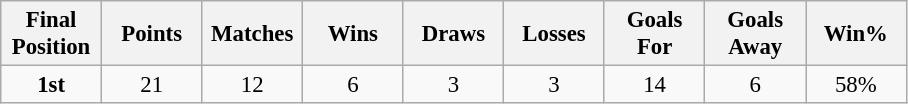<table class="wikitable" style="font-size: 95%; text-align: center;">
<tr>
<th width=60>Final Position</th>
<th width=60>Points</th>
<th width=60>Matches</th>
<th width=60>Wins</th>
<th width=60>Draws</th>
<th width=60>Losses</th>
<th width=60>Goals For</th>
<th width=60>Goals Away</th>
<th width=60>Win%</th>
</tr>
<tr>
<td><strong>1st</strong></td>
<td>21</td>
<td>12</td>
<td>6</td>
<td>3</td>
<td>3</td>
<td>14</td>
<td>6</td>
<td>58%</td>
</tr>
</table>
